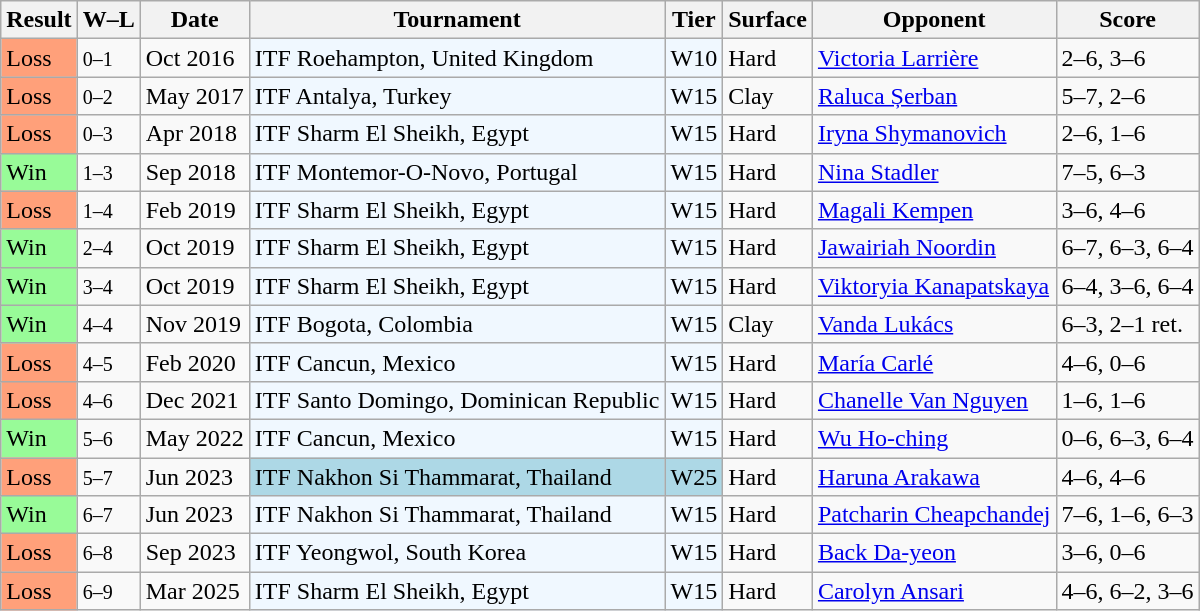<table class="wikitable sortable">
<tr>
<th>Result</th>
<th class=unsortable>W–L</th>
<th>Date</th>
<th>Tournament</th>
<th>Tier</th>
<th>Surface</th>
<th>Opponent</th>
<th class=unsortable>Score</th>
</tr>
<tr>
<td style=background:#ffa07a>Loss</td>
<td><small>0–1</small></td>
<td>Oct 2016</td>
<td style=background:#f0f8ff>ITF Roehampton, United Kingdom</td>
<td style=background:#f0f8ff>W10</td>
<td>Hard</td>
<td> <a href='#'>Victoria Larrière</a></td>
<td>2–6, 3–6</td>
</tr>
<tr>
<td style=background:#ffa07a>Loss</td>
<td><small>0–2</small></td>
<td>May 2017</td>
<td style=background:#f0f8ff>ITF Antalya, Turkey</td>
<td style=background:#f0f8ff>W15</td>
<td>Clay</td>
<td> <a href='#'>Raluca Șerban</a></td>
<td>5–7, 2–6</td>
</tr>
<tr>
<td style=background:#ffa07a>Loss</td>
<td><small>0–3</small></td>
<td>Apr 2018</td>
<td style=background:#f0f8ff>ITF Sharm El Sheikh, Egypt</td>
<td style=background:#f0f8ff>W15</td>
<td>Hard</td>
<td> <a href='#'>Iryna Shymanovich</a></td>
<td>2–6, 1–6</td>
</tr>
<tr>
<td style=background:#98FB98>Win</td>
<td><small>1–3</small></td>
<td>Sep 2018</td>
<td style=background:#f0f8ff>ITF Montemor-O-Novo, Portugal</td>
<td style=background:#f0f8ff>W15</td>
<td>Hard</td>
<td> <a href='#'>Nina Stadler</a></td>
<td>7–5, 6–3</td>
</tr>
<tr>
<td style=background:#ffa07a>Loss</td>
<td><small>1–4</small></td>
<td>Feb 2019</td>
<td style=background:#f0f8ff>ITF Sharm El Sheikh, Egypt</td>
<td style=background:#f0f8ff>W15</td>
<td>Hard</td>
<td> <a href='#'>Magali Kempen</a></td>
<td>3–6, 4–6</td>
</tr>
<tr>
<td style=background:#98FB98>Win</td>
<td><small>2–4</small></td>
<td>Oct 2019</td>
<td style=background:#f0f8ff>ITF Sharm El Sheikh, Egypt</td>
<td style=background:#f0f8ff>W15</td>
<td>Hard</td>
<td> <a href='#'>Jawairiah Noordin</a></td>
<td>6–7, 6–3, 6–4</td>
</tr>
<tr>
<td style=background:#98FB98>Win</td>
<td><small>3–4</small></td>
<td>Oct 2019</td>
<td style=background:#f0f8ff>ITF Sharm El Sheikh, Egypt</td>
<td style=background:#f0f8ff>W15</td>
<td>Hard</td>
<td> <a href='#'>Viktoryia Kanapatskaya</a></td>
<td>6–4, 3–6, 6–4</td>
</tr>
<tr>
<td style=background:#98FB98>Win</td>
<td><small>4–4</small></td>
<td>Nov 2019</td>
<td style=background:#f0f8ff>ITF Bogota, Colombia</td>
<td style=background:#f0f8ff>W15</td>
<td>Clay</td>
<td> <a href='#'>Vanda Lukács</a></td>
<td>6–3, 2–1 ret.</td>
</tr>
<tr>
<td style=background:#ffa07a>Loss</td>
<td><small>4–5</small></td>
<td>Feb 2020</td>
<td style=background:#f0f8ff>ITF Cancun, Mexico</td>
<td style=background:#f0f8ff>W15</td>
<td>Hard</td>
<td> <a href='#'>María Carlé</a></td>
<td>4–6, 0–6</td>
</tr>
<tr>
<td style=background:#ffa07a>Loss</td>
<td><small>4–6</small></td>
<td>Dec 2021</td>
<td style=background:#f0f8ff>ITF Santo Domingo, Dominican Republic</td>
<td style=background:#f0f8ff>W15</td>
<td>Hard</td>
<td> <a href='#'>Chanelle Van Nguyen</a></td>
<td>1–6, 1–6</td>
</tr>
<tr>
<td style=background:#98FB98>Win</td>
<td><small>5–6</small></td>
<td>May 2022</td>
<td style=background:#f0f8ff>ITF Cancun, Mexico</td>
<td style=background:#f0f8ff>W15</td>
<td>Hard</td>
<td> <a href='#'>Wu Ho-ching</a></td>
<td>0–6, 6–3, 6–4</td>
</tr>
<tr>
<td style=background:#ffa07a>Loss</td>
<td><small>5–7</small></td>
<td>Jun 2023</td>
<td style=background:lightblue>ITF Nakhon Si Thammarat, Thailand</td>
<td style=background:lightblue>W25</td>
<td>Hard</td>
<td> <a href='#'>Haruna Arakawa</a></td>
<td>4–6, 4–6</td>
</tr>
<tr>
<td style=background:#98FB98>Win</td>
<td><small>6–7</small></td>
<td>Jun 2023</td>
<td style=background:#f0f8ff>ITF Nakhon Si Thammarat, Thailand</td>
<td style=background:#f0f8ff>W15</td>
<td>Hard</td>
<td> <a href='#'>Patcharin Cheapchandej</a></td>
<td>7–6, 1–6, 6–3</td>
</tr>
<tr>
<td style=background:#ffa07a>Loss</td>
<td><small>6–8</small></td>
<td>Sep 2023</td>
<td style=background:#f0f8ff>ITF Yeongwol, South Korea</td>
<td style=background:#f0f8ff>W15</td>
<td>Hard</td>
<td> <a href='#'>Back Da-yeon</a></td>
<td>3–6, 0–6</td>
</tr>
<tr>
<td style=background:#ffa07a>Loss</td>
<td><small>6–9</small></td>
<td>Mar 2025</td>
<td style="background:#f0f8ff;">ITF Sharm El Sheikh, Egypt</td>
<td style="background:#f0f8ff;">W15</td>
<td>Hard</td>
<td> <a href='#'>Carolyn Ansari</a></td>
<td>4–6, 6–2, 3–6</td>
</tr>
</table>
